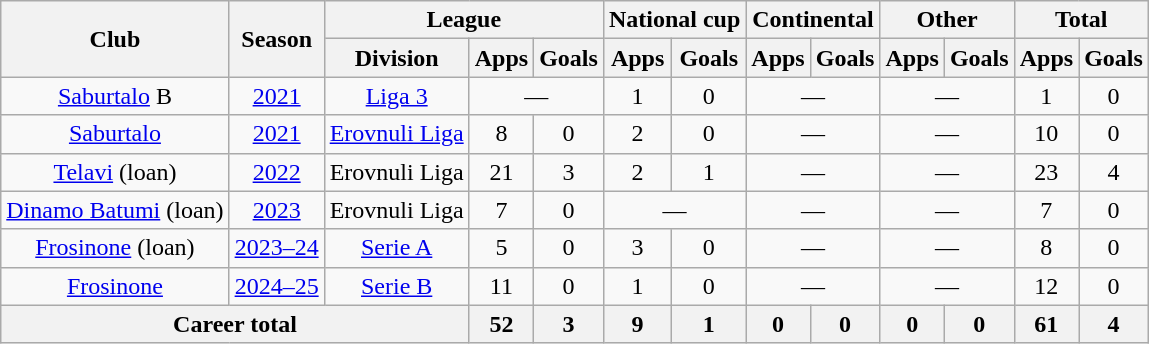<table class="wikitable" style="text-align:center">
<tr>
<th rowspan="2">Club</th>
<th rowspan="2">Season</th>
<th colspan="3">League</th>
<th colspan="2">National cup</th>
<th colspan="2">Continental</th>
<th colspan="2">Other</th>
<th colspan="2">Total</th>
</tr>
<tr>
<th>Division</th>
<th>Apps</th>
<th>Goals</th>
<th>Apps</th>
<th>Goals</th>
<th>Apps</th>
<th>Goals</th>
<th>Apps</th>
<th>Goals</th>
<th>Apps</th>
<th>Goals</th>
</tr>
<tr>
<td><a href='#'>Saburtalo</a> B</td>
<td><a href='#'>2021</a></td>
<td><a href='#'>Liga 3</a></td>
<td colspan="2">—</td>
<td>1</td>
<td>0</td>
<td colspan="2">—</td>
<td colspan="2">—</td>
<td>1</td>
<td>0</td>
</tr>
<tr>
<td><a href='#'>Saburtalo</a></td>
<td><a href='#'>2021</a></td>
<td><a href='#'>Erovnuli Liga</a></td>
<td>8</td>
<td>0</td>
<td>2</td>
<td>0</td>
<td colspan="2">—</td>
<td colspan="2">—</td>
<td>10</td>
<td>0</td>
</tr>
<tr>
<td><a href='#'>Telavi</a> (loan)</td>
<td><a href='#'>2022</a></td>
<td>Erovnuli Liga</td>
<td>21</td>
<td>3</td>
<td>2</td>
<td>1</td>
<td colspan="2">—</td>
<td colspan="2">—</td>
<td>23</td>
<td>4</td>
</tr>
<tr>
<td><a href='#'>Dinamo Batumi</a> (loan)</td>
<td><a href='#'>2023</a></td>
<td>Erovnuli Liga</td>
<td>7</td>
<td>0</td>
<td colspan="2">—</td>
<td colspan="2">—</td>
<td colspan="2">—</td>
<td>7</td>
<td>0</td>
</tr>
<tr>
<td><a href='#'>Frosinone</a> (loan)</td>
<td><a href='#'>2023–24</a></td>
<td><a href='#'>Serie A</a></td>
<td>5</td>
<td>0</td>
<td>3</td>
<td>0</td>
<td colspan="2">—</td>
<td colspan="2">—</td>
<td>8</td>
<td>0</td>
</tr>
<tr>
<td><a href='#'>Frosinone</a></td>
<td><a href='#'>2024–25</a></td>
<td><a href='#'>Serie B</a></td>
<td>11</td>
<td>0</td>
<td>1</td>
<td>0</td>
<td colspan="2">—</td>
<td colspan="2">—</td>
<td>12</td>
<td>0</td>
</tr>
<tr>
<th colspan="3">Career total</th>
<th>52</th>
<th>3</th>
<th>9</th>
<th>1</th>
<th>0</th>
<th>0</th>
<th>0</th>
<th>0</th>
<th>61</th>
<th>4</th>
</tr>
</table>
